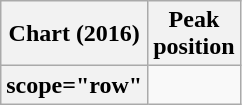<table class="wikitable plainrowheaders">
<tr>
<th scope="col">Chart (2016)</th>
<th scope="col">Peak<br> position</th>
</tr>
<tr>
<th>scope="row" </th>
</tr>
</table>
